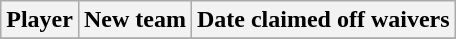<table class="wikitable">
<tr>
<th>Player</th>
<th>New team</th>
<th>Date claimed off waivers</th>
</tr>
<tr>
</tr>
</table>
